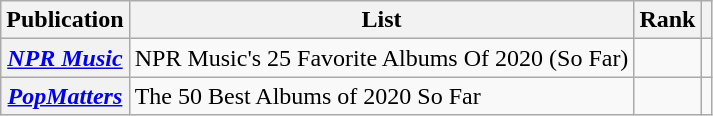<table class="wikitable sortable plainrowheaders">
<tr>
<th scope="col">Publication</th>
<th scope="col">List</th>
<th scope="col">Rank</th>
<th scope="col" class="unsortable"></th>
</tr>
<tr>
<th scope="row"><em><a href='#'>NPR Music</a></em></th>
<td>NPR Music's 25 Favorite Albums Of 2020 (So Far)</td>
<td></td>
<td></td>
</tr>
<tr>
<th scope="row"><em><a href='#'>PopMatters</a></em></th>
<td>The 50 Best Albums of 2020 So Far</td>
<td></td>
<td></td>
</tr>
</table>
